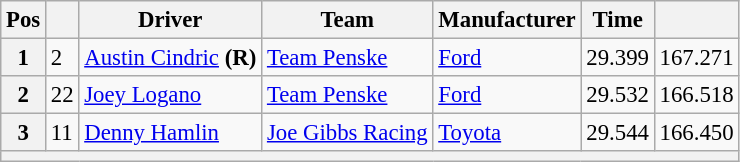<table class="wikitable" style="font-size:95%">
<tr>
<th>Pos</th>
<th></th>
<th>Driver</th>
<th>Team</th>
<th>Manufacturer</th>
<th>Time</th>
<th></th>
</tr>
<tr>
<th>1</th>
<td>2</td>
<td><a href='#'>Austin Cindric</a> <strong>(R)</strong></td>
<td><a href='#'>Team Penske</a></td>
<td><a href='#'>Ford</a></td>
<td>29.399</td>
<td>167.271</td>
</tr>
<tr>
<th>2</th>
<td>22</td>
<td><a href='#'>Joey Logano</a></td>
<td><a href='#'>Team Penske</a></td>
<td><a href='#'>Ford</a></td>
<td>29.532</td>
<td>166.518</td>
</tr>
<tr>
<th>3</th>
<td>11</td>
<td><a href='#'>Denny Hamlin</a></td>
<td><a href='#'>Joe Gibbs Racing</a></td>
<td><a href='#'>Toyota</a></td>
<td>29.544</td>
<td>166.450</td>
</tr>
<tr>
<th colspan="7"></th>
</tr>
</table>
